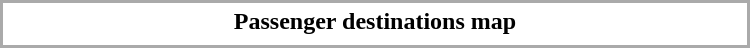<table class="collapsible" style="border:2px #aaa solid; width:500px; margin:0.2em auto;">
<tr>
<th>Passenger destinations map</th>
</tr>
<tr>
<td></td>
</tr>
</table>
